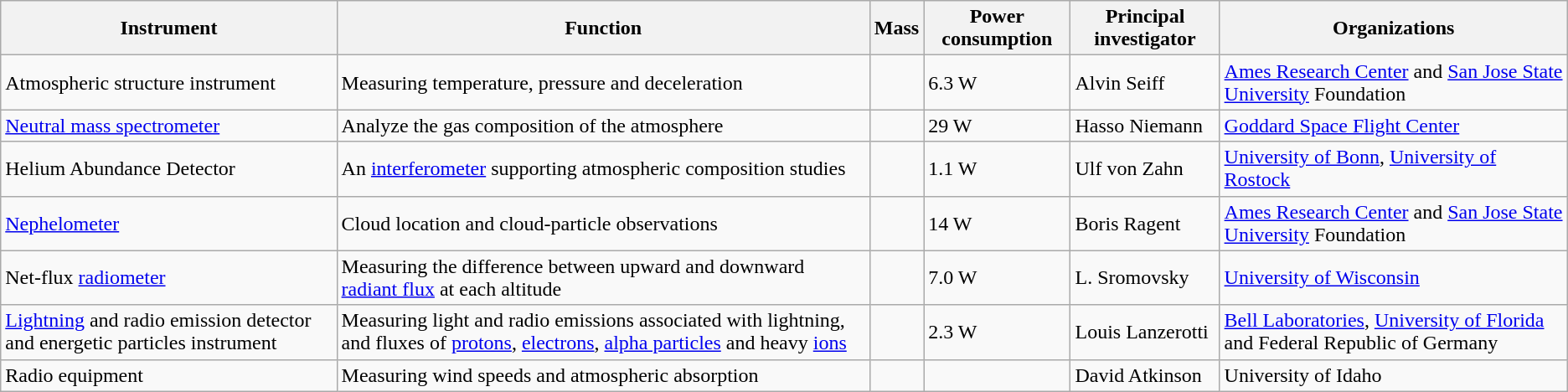<table class="wikitable">
<tr>
<th>Instrument</th>
<th>Function</th>
<th>Mass</th>
<th>Power consumption</th>
<th>Principal investigator</th>
<th>Organizations</th>
</tr>
<tr>
<td>Atmospheric structure instrument</td>
<td>Measuring temperature, pressure and deceleration</td>
<td></td>
<td>6.3 W</td>
<td>Alvin Seiff</td>
<td><a href='#'>Ames Research Center</a> and <a href='#'>San Jose State University</a> Foundation</td>
</tr>
<tr>
<td><a href='#'>Neutral mass spectrometer</a></td>
<td>Analyze the gas composition of the atmosphere</td>
<td></td>
<td>29 W</td>
<td>Hasso Niemann</td>
<td><a href='#'>Goddard Space Flight Center</a></td>
</tr>
<tr>
<td>Helium Abundance Detector</td>
<td>An <a href='#'>interferometer</a> supporting atmospheric composition studies</td>
<td></td>
<td>1.1 W</td>
<td>Ulf von Zahn</td>
<td><a href='#'>University of Bonn</a>, <a href='#'>University of Rostock</a></td>
</tr>
<tr>
<td><a href='#'>Nephelometer</a></td>
<td>Cloud location and cloud-particle observations</td>
<td></td>
<td>14 W</td>
<td>Boris Ragent</td>
<td><a href='#'>Ames Research Center</a> and <a href='#'>San Jose State University</a> Foundation</td>
</tr>
<tr>
<td>Net-flux <a href='#'>radiometer</a></td>
<td>Measuring the difference between upward and downward <a href='#'>radiant flux</a> at each altitude</td>
<td></td>
<td>7.0 W</td>
<td>L. Sromovsky</td>
<td><a href='#'>University of Wisconsin</a></td>
</tr>
<tr>
<td><a href='#'>Lightning</a> and radio emission detector and energetic particles instrument</td>
<td>Measuring light and radio emissions associated with lightning, and fluxes of <a href='#'>protons</a>, <a href='#'>electrons</a>, <a href='#'>alpha particles</a> and heavy <a href='#'>ions</a></td>
<td></td>
<td>2.3 W</td>
<td>Louis Lanzerotti</td>
<td><a href='#'>Bell Laboratories</a>, <a href='#'>University of Florida</a> and Federal Republic of Germany</td>
</tr>
<tr>
<td>Radio equipment</td>
<td>Measuring wind speeds and atmospheric absorption</td>
<td></td>
<td></td>
<td>David Atkinson</td>
<td>University of Idaho</td>
</tr>
</table>
